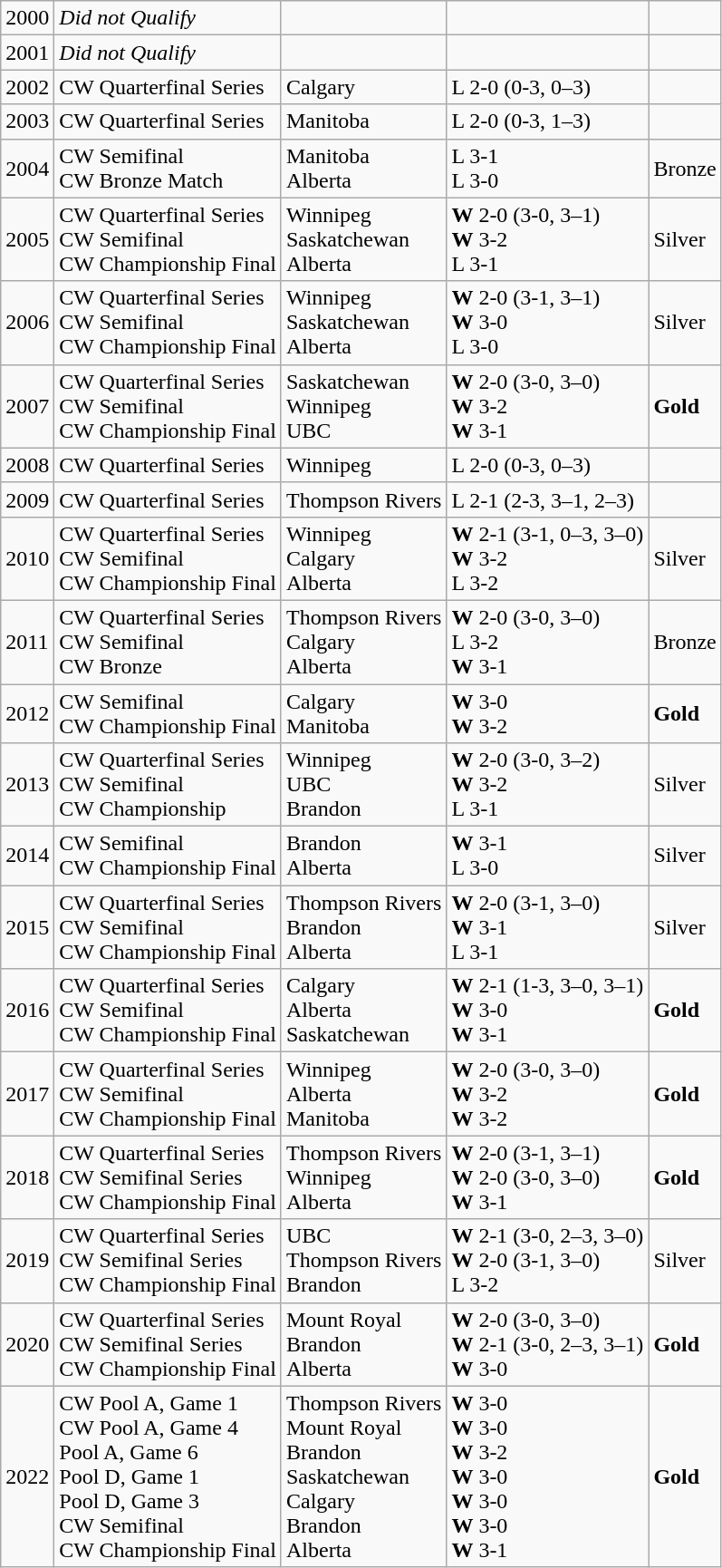<table class="wikitable">
<tr>
<td>2000</td>
<td><em>Did not Qualify</em></td>
<td></td>
<td></td>
<td></td>
</tr>
<tr>
<td>2001</td>
<td><em>Did not Qualify</em></td>
<td></td>
<td></td>
<td></td>
</tr>
<tr>
<td>2002</td>
<td>CW Quarterfinal Series</td>
<td>Calgary</td>
<td>L 2-0 (0-3, 0–3)</td>
<td></td>
</tr>
<tr>
<td>2003</td>
<td>CW Quarterfinal Series</td>
<td>Manitoba</td>
<td>L 2-0 (0-3, 1–3)</td>
<td></td>
</tr>
<tr>
<td>2004</td>
<td>CW Semifinal<br>CW Bronze Match</td>
<td>Manitoba<br>Alberta</td>
<td>L 3-1<br>L 3-0</td>
<td>Bronze</td>
</tr>
<tr>
<td>2005</td>
<td>CW Quarterfinal Series<br>CW Semifinal<br>CW Championship Final</td>
<td>Winnipeg<br>Saskatchewan<br>Alberta</td>
<td><strong>W</strong> 2-0 (3-0, 3–1)<br><strong>W</strong> 3-2<br>L 3-1</td>
<td>Silver</td>
</tr>
<tr>
<td>2006</td>
<td>CW Quarterfinal Series<br>CW Semifinal<br>CW Championship Final</td>
<td>Winnipeg<br>Saskatchewan<br>Alberta</td>
<td><strong>W</strong> 2-0 (3-1, 3–1)<br><strong>W</strong> 3-0<br>L 3-0</td>
<td>Silver</td>
</tr>
<tr>
<td>2007</td>
<td>CW Quarterfinal Series<br>CW Semifinal<br>CW Championship Final</td>
<td>Saskatchewan<br>Winnipeg<br>UBC</td>
<td><strong>W</strong> 2-0 (3-0, 3–0)<br><strong>W</strong> 3-2<br><strong>W</strong> 3-1</td>
<td><strong>Gold</strong></td>
</tr>
<tr>
<td>2008</td>
<td>CW Quarterfinal Series</td>
<td>Winnipeg</td>
<td>L 2-0 (0-3, 0–3)</td>
<td></td>
</tr>
<tr>
<td>2009</td>
<td>CW Quarterfinal Series</td>
<td>Thompson Rivers</td>
<td>L 2-1 (2-3, 3–1, 2–3)</td>
<td></td>
</tr>
<tr>
<td>2010</td>
<td>CW Quarterfinal Series<br>CW Semifinal<br>CW Championship Final</td>
<td>Winnipeg<br>Calgary<br>Alberta</td>
<td><strong>W</strong> 2-1 (3-1, 0–3, 3–0)<br><strong>W</strong> 3-2<br>L 3-2</td>
<td>Silver</td>
</tr>
<tr>
<td>2011</td>
<td>CW Quarterfinal Series<br>CW Semifinal<br>CW Bronze</td>
<td>Thompson Rivers<br>Calgary<br>Alberta</td>
<td><strong>W</strong> 2-0 (3-0, 3–0)<br>L 3-2<br><strong>W</strong> 3-1</td>
<td>Bronze</td>
</tr>
<tr>
<td>2012</td>
<td>CW Semifinal<br>CW Championship Final</td>
<td>Calgary<br>Manitoba</td>
<td><strong>W</strong> 3-0<br><strong>W</strong> 3-2</td>
<td><strong>Gold</strong></td>
</tr>
<tr>
<td>2013</td>
<td>CW Quarterfinal Series<br>CW Semifinal<br>CW Championship</td>
<td>Winnipeg<br>UBC<br>Brandon</td>
<td><strong>W</strong> 2-0 (3-0, 3–2)<br><strong>W</strong> 3-2<br>L 3-1</td>
<td>Silver</td>
</tr>
<tr>
<td>2014</td>
<td>CW Semifinal<br>CW Championship Final</td>
<td>Brandon<br>Alberta</td>
<td><strong>W</strong> 3-1<br>L 3-0</td>
<td>Silver</td>
</tr>
<tr>
<td>2015</td>
<td>CW Quarterfinal Series<br>CW Semifinal<br>CW Championship Final</td>
<td>Thompson Rivers<br>Brandon<br>Alberta</td>
<td><strong>W</strong> 2-0 (3-1, 3–0)<br><strong>W</strong> 3-1<br>L 3-1</td>
<td>Silver</td>
</tr>
<tr>
<td>2016</td>
<td>CW Quarterfinal Series<br>CW Semifinal<br>CW Championship Final</td>
<td>Calgary<br>Alberta<br>Saskatchewan</td>
<td><strong>W</strong> 2-1 (1-3, 3–0, 3–1)<br><strong>W</strong> 3-0<br><strong>W</strong> 3-1</td>
<td><strong>Gold</strong></td>
</tr>
<tr>
<td>2017</td>
<td>CW Quarterfinal Series<br>CW Semifinal<br>CW Championship Final</td>
<td>Winnipeg<br>Alberta<br>Manitoba</td>
<td><strong>W</strong> 2-0 (3-0, 3–0)<br><strong>W</strong> 3-2<br><strong>W</strong> 3-2</td>
<td><strong>Gold</strong></td>
</tr>
<tr>
<td>2018</td>
<td>CW Quarterfinal Series<br>CW Semifinal Series<br>CW Championship Final</td>
<td>Thompson Rivers<br>Winnipeg<br>Alberta</td>
<td><strong>W</strong> 2-0 (3-1, 3–1)<br><strong>W</strong> 2-0 (3-0, 3–0)<br><strong>W</strong> 3-1</td>
<td><strong>Gold</strong></td>
</tr>
<tr>
<td>2019</td>
<td>CW Quarterfinal Series<br>CW Semifinal Series<br>CW Championship Final</td>
<td>UBC<br>Thompson Rivers<br>Brandon</td>
<td><strong>W</strong> 2-1 (3-0, 2–3, 3–0)<br><strong>W</strong> 2-0 (3-1, 3–0)<br>L 3-2</td>
<td>Silver</td>
</tr>
<tr>
<td>2020</td>
<td>CW Quarterfinal Series<br>CW Semifinal Series<br>CW Championship Final</td>
<td>Mount Royal<br>Brandon<br>Alberta</td>
<td><strong>W</strong> 2-0 (3-0, 3–0)<br><strong>W</strong> 2-1 (3-0, 2–3, 3–1)<br><strong>W</strong> 3-0</td>
<td><strong>Gold</strong></td>
</tr>
<tr>
<td>2022</td>
<td>CW Pool A, Game 1<br>CW Pool A, Game 4<br>Pool A, Game 6<br>Pool D, Game 1<br>Pool D, Game 3<br>CW Semifinal<br>CW Championship Final</td>
<td>Thompson Rivers<br>Mount Royal<br>Brandon<br>Saskatchewan<br>Calgary<br>Brandon<br>Alberta</td>
<td><strong>W</strong> 3-0<br><strong>W</strong> 3-0<br><strong>W</strong> 3-2<br><strong>W</strong> 3-0<br><strong>W</strong> 3-0<br><strong>W</strong> 3-0<br><strong>W</strong> 3-1</td>
<td><strong>Gold</strong></td>
</tr>
</table>
